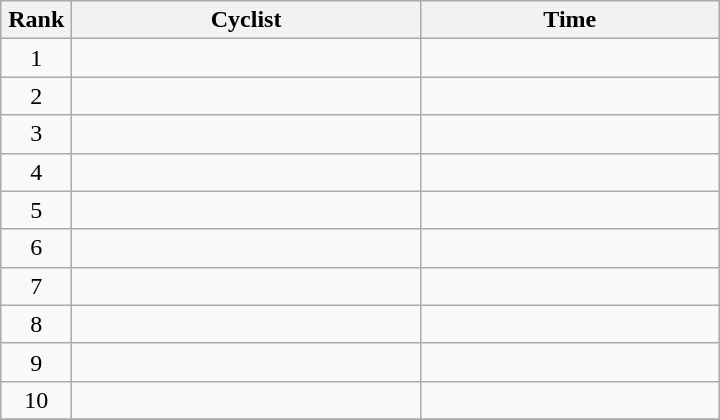<table class="wikitable" style="width:30em;margin-bottom:0;">
<tr>
<th>Rank</th>
<th>Cyclist</th>
<th>Time</th>
</tr>
<tr>
<td style="width:40px; text-align:center;">1</td>
<td style="width:225px;"></td>
<td align="right"></td>
</tr>
<tr>
<td style="text-align:center;">2</td>
<td></td>
<td align="right"></td>
</tr>
<tr>
<td style="text-align:center;">3</td>
<td></td>
<td align="right"></td>
</tr>
<tr>
<td style="text-align:center;">4</td>
<td></td>
<td align="right"></td>
</tr>
<tr>
<td style="text-align:center;">5</td>
<td></td>
<td align="right"></td>
</tr>
<tr>
<td style="text-align:center;">6</td>
<td></td>
<td align="right"></td>
</tr>
<tr>
<td style="text-align:center;">7</td>
<td></td>
<td align="right"></td>
</tr>
<tr>
<td style="text-align:center;">8</td>
<td></td>
<td align="right"></td>
</tr>
<tr>
<td style="text-align:center;">9</td>
<td></td>
<td align="right"></td>
</tr>
<tr>
<td style="text-align:center;">10</td>
<td></td>
<td align="right"></td>
</tr>
<tr>
</tr>
</table>
